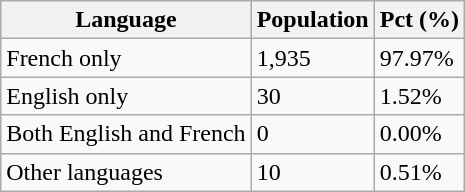<table class="wikitable">
<tr>
<th>Language</th>
<th>Population</th>
<th>Pct (%)</th>
</tr>
<tr>
<td>French only</td>
<td>1,935</td>
<td>97.97%</td>
</tr>
<tr>
<td>English only</td>
<td>30</td>
<td>1.52%</td>
</tr>
<tr>
<td>Both English and French</td>
<td>0</td>
<td>0.00%</td>
</tr>
<tr>
<td>Other languages</td>
<td>10</td>
<td>0.51%</td>
</tr>
</table>
